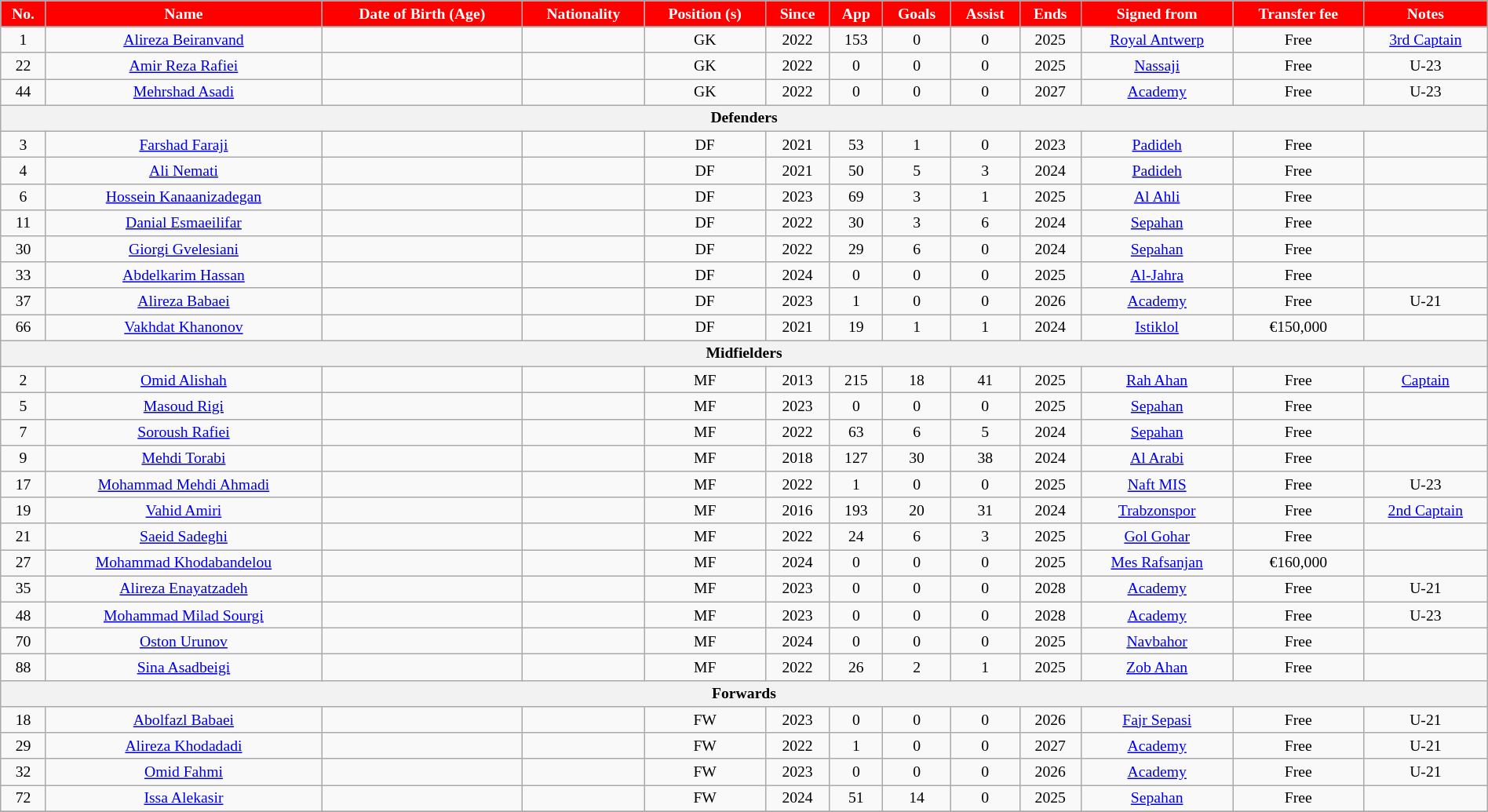<table class="wikitable"  style="text-align:center; font-size:82%; width:100%;">
<tr>
<th style="background: #f00; color:#fff" align=Left>No.</th>
<th style="background: #f00; color:#fff" align=Left>Name</th>
<th style="background: #f00; color:#fff" align=Left>Date of Birth (Age)</th>
<th style="background: #f00; color:#fff" align=Left>Nationality</th>
<th style="background: #f00; color:#fff" align=Left>Position (s)</th>
<th style="background: #f00; color:#fff" align=Left>Since</th>
<th style="background: #f00; color:#fff" align=Left>App</th>
<th style="background: #f00; color:#fff" align=Left>Goals</th>
<th style="background: #f00; color:#fff" align=Left>Assist</th>
<th style="background: #f00; color:#fff" align=Left>Ends</th>
<th style="background: #f00; color:#fff" align=Left>Signed from</th>
<th style="background: #f00; color:#fff" align=Left>Transfer fee</th>
<th style="background: #f00; color:#fff" align=Left>Notes</th>
</tr>
<tr>
<td>1</td>
<td><a href='#'>Alireza Beiranvand</a></td>
<td></td>
<td></td>
<td>GK</td>
<td>2022</td>
<td>153</td>
<td>0</td>
<td>0</td>
<td>2025</td>
<td> <a href='#'>Royal Antwerp</a></td>
<td>Free</td>
<td><a href='#'>3rd Captain</a></td>
</tr>
<tr>
<td>22</td>
<td><a href='#'>Amir Reza Rafiei</a></td>
<td></td>
<td></td>
<td>GK</td>
<td>2022</td>
<td>0</td>
<td>0</td>
<td>0</td>
<td>2025</td>
<td><a href='#'>Nassaji</a></td>
<td>Free</td>
<td>U-23</td>
</tr>
<tr>
<td>44</td>
<td><a href='#'>Mehrshad Asadi</a></td>
<td></td>
<td></td>
<td>GK</td>
<td>2022</td>
<td>0</td>
<td>0</td>
<td>0</td>
<td>2027</td>
<td><a href='#'>Academy</a></td>
<td>Free</td>
<td>U-23</td>
</tr>
<tr>
<th colspan=13>Defenders</th>
</tr>
<tr>
<td>3</td>
<td><a href='#'>Farshad Faraji</a></td>
<td></td>
<td></td>
<td>DF</td>
<td>2021</td>
<td>53</td>
<td>1</td>
<td>0</td>
<td>2023</td>
<td><a href='#'>Padideh</a></td>
<td>Free</td>
<td></td>
</tr>
<tr>
<td>4</td>
<td><a href='#'>Ali Nemati</a></td>
<td></td>
<td></td>
<td>DF</td>
<td>2021</td>
<td>50</td>
<td>5</td>
<td>3</td>
<td>2024</td>
<td><a href='#'>Padideh</a></td>
<td>Free</td>
<td></td>
</tr>
<tr>
<td>6</td>
<td><a href='#'>Hossein Kanaanizadegan</a></td>
<td></td>
<td></td>
<td>DF</td>
<td>2023</td>
<td>69</td>
<td>3</td>
<td>1</td>
<td>2025</td>
<td> <a href='#'>Al Ahli</a></td>
<td>Free</td>
<td></td>
</tr>
<tr>
<td>11</td>
<td><a href='#'>Danial Esmaeilifar</a></td>
<td></td>
<td></td>
<td>DF</td>
<td>2022</td>
<td>30</td>
<td>3</td>
<td>6</td>
<td>2024</td>
<td><a href='#'>Sepahan</a></td>
<td>Free</td>
<td></td>
</tr>
<tr>
<td>30</td>
<td><a href='#'>Giorgi Gvelesiani</a></td>
<td></td>
<td></td>
<td>DF</td>
<td>2022</td>
<td>29</td>
<td>6</td>
<td>0</td>
<td>2024</td>
<td><a href='#'>Sepahan</a></td>
<td>Free</td>
<td></td>
</tr>
<tr>
<td>33</td>
<td><a href='#'>Abdelkarim Hassan</a></td>
<td></td>
<td></td>
<td>DF</td>
<td>2024</td>
<td>0</td>
<td>0</td>
<td>0</td>
<td>2025</td>
<td><a href='#'>Al-Jahra</a></td>
<td>Free</td>
<td></td>
</tr>
<tr>
<td>37</td>
<td><a href='#'>Alireza Babaei</a></td>
<td></td>
<td></td>
<td>DF</td>
<td>2023</td>
<td>1</td>
<td>0</td>
<td>0</td>
<td>2026</td>
<td><a href='#'>Academy</a></td>
<td>Free</td>
<td>U-21</td>
</tr>
<tr>
<td>66</td>
<td><a href='#'>Vakhdat Khanonov</a></td>
<td></td>
<td></td>
<td>DF</td>
<td>2021</td>
<td>19</td>
<td>1</td>
<td>1</td>
<td>2024</td>
<td><a href='#'>Istiklol</a></td>
<td>€150,000</td>
<td></td>
</tr>
<tr>
<th colspan=13>Midfielders</th>
</tr>
<tr>
<td>2</td>
<td><a href='#'>Omid Alishah</a></td>
<td></td>
<td></td>
<td>MF</td>
<td>2013</td>
<td>215</td>
<td>18</td>
<td>41</td>
<td>2025</td>
<td><a href='#'>Rah Ahan</a></td>
<td>Free</td>
<td><a href='#'>Captain</a></td>
</tr>
<tr>
<td>5</td>
<td><a href='#'>Masoud Rigi</a></td>
<td></td>
<td></td>
<td>MF</td>
<td>2023</td>
<td>0</td>
<td>0</td>
<td>0</td>
<td>2025</td>
<td><a href='#'>Sepahan</a></td>
<td>Free</td>
<td></td>
</tr>
<tr>
<td>7</td>
<td><a href='#'>Soroush Rafiei</a></td>
<td></td>
<td></td>
<td>MF</td>
<td>2022</td>
<td>63</td>
<td>6</td>
<td>5</td>
<td>2024</td>
<td><a href='#'>Sepahan</a></td>
<td>Free</td>
<td></td>
</tr>
<tr>
<td>9</td>
<td><a href='#'>Mehdi Torabi</a></td>
<td></td>
<td></td>
<td>MF</td>
<td>2018</td>
<td>127</td>
<td>30</td>
<td>38</td>
<td>2024</td>
<td> <a href='#'>Al Arabi</a></td>
<td>Free</td>
<td></td>
</tr>
<tr>
<td>17</td>
<td><a href='#'>Mohammad Mehdi Ahmadi</a></td>
<td></td>
<td></td>
<td>MF</td>
<td>2022</td>
<td>1</td>
<td>0</td>
<td>0</td>
<td>2025</td>
<td><a href='#'>Naft MIS</a></td>
<td>Free</td>
<td>U-23</td>
</tr>
<tr>
<td>19</td>
<td><a href='#'>Vahid Amiri</a></td>
<td></td>
<td></td>
<td>MF</td>
<td>2016</td>
<td>193</td>
<td>20</td>
<td>31</td>
<td>2024</td>
<td> <a href='#'>Trabzonspor</a></td>
<td>Free</td>
<td><a href='#'>2nd Captain</a></td>
</tr>
<tr>
<td>21</td>
<td><a href='#'>Saeid Sadeghi</a></td>
<td></td>
<td></td>
<td>MF</td>
<td>2022</td>
<td>24</td>
<td>6</td>
<td>3</td>
<td>2025</td>
<td><a href='#'>Gol Gohar</a></td>
<td>Free</td>
<td></td>
</tr>
<tr>
<td>27</td>
<td><a href='#'>Mohammad Khodabandelou</a></td>
<td></td>
<td></td>
<td>MF</td>
<td>2024</td>
<td>0</td>
<td>0</td>
<td>0</td>
<td>2025</td>
<td><a href='#'>Mes Rafsanjan</a></td>
<td>€160,000</td>
<td></td>
</tr>
<tr>
<td>35</td>
<td><a href='#'>Alireza Enayatzadeh</a></td>
<td></td>
<td></td>
<td>MF</td>
<td>2023</td>
<td>0</td>
<td>0</td>
<td>0</td>
<td>2028</td>
<td><a href='#'>Academy</a></td>
<td>Free</td>
<td>U-21</td>
</tr>
<tr>
<td>48</td>
<td><a href='#'>Mohammad Milad Sourgi</a></td>
<td></td>
<td></td>
<td>MF</td>
<td>2023</td>
<td>0</td>
<td>0</td>
<td>0</td>
<td>2028</td>
<td><a href='#'>Academy</a></td>
<td>Free</td>
<td>U-23</td>
</tr>
<tr>
<td>70</td>
<td><a href='#'>Oston Urunov</a></td>
<td></td>
<td></td>
<td>MF</td>
<td>2024</td>
<td>0</td>
<td>0</td>
<td>0</td>
<td>2025</td>
<td> <a href='#'>Navbahor</a></td>
<td>Free</td>
<td></td>
</tr>
<tr>
<td>88</td>
<td><a href='#'>Sina Asadbeigi</a></td>
<td></td>
<td></td>
<td>MF</td>
<td>2022</td>
<td>26</td>
<td>2</td>
<td>1</td>
<td>2025</td>
<td><a href='#'>Zob Ahan</a></td>
<td>Free</td>
<td></td>
</tr>
<tr>
<th colspan=13>Forwards</th>
</tr>
<tr>
<td>18</td>
<td><a href='#'>Abolfazl Babaei</a></td>
<td></td>
<td></td>
<td>FW</td>
<td>2023</td>
<td>0</td>
<td>0</td>
<td>0</td>
<td>2026</td>
<td><a href='#'>Fajr Sepasi</a></td>
<td>Free</td>
<td>U-21</td>
</tr>
<tr>
<td>29</td>
<td><a href='#'>Alireza Khodadadi</a></td>
<td></td>
<td></td>
<td>FW</td>
<td>2022</td>
<td>1</td>
<td>0</td>
<td>0</td>
<td>2027</td>
<td><a href='#'>Academy</a></td>
<td>Free</td>
<td>U-21</td>
</tr>
<tr>
<td>32</td>
<td><a href='#'>Omid Fahmi</a></td>
<td></td>
<td></td>
<td>FW</td>
<td>2023</td>
<td>0</td>
<td>0</td>
<td>0</td>
<td>2026</td>
<td><a href='#'>Academy</a></td>
<td>Free</td>
<td>U-21</td>
</tr>
<tr>
<td>72</td>
<td><a href='#'>Issa Alekasir</a></td>
<td></td>
<td></td>
<td>FW</td>
<td>2024</td>
<td>51</td>
<td>14</td>
<td>0</td>
<td>2025</td>
<td><a href='#'>Sepahan</a></td>
<td>Free</td>
<td></td>
</tr>
<tr>
</tr>
</table>
